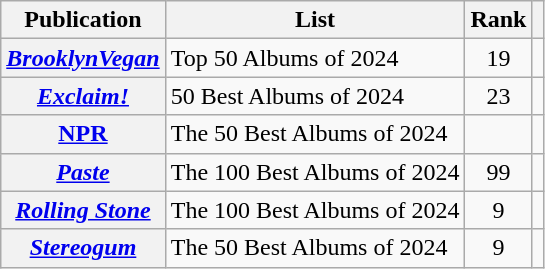<table class="wikitable sortable plainrowheaders">
<tr>
<th scope="col">Publication</th>
<th scope="col">List</th>
<th scope="col">Rank</th>
<th scope="col"></th>
</tr>
<tr>
<th scope="row"><em><a href='#'>BrooklynVegan</a></em></th>
<td>Top 50 Albums of 2024</td>
<td style="text-align: center;">19</td>
<td style="text-align: center;"></td>
</tr>
<tr>
<th scope="row"><em><a href='#'>Exclaim!</a></em></th>
<td>50 Best Albums of 2024</td>
<td style="text-align: center;">23</td>
<td style="text-align: center;"></td>
</tr>
<tr>
<th scope="row"><a href='#'>NPR</a></th>
<td>The 50 Best Albums of 2024</td>
<td></td>
<td style="text-align: center;"></td>
</tr>
<tr>
<th scope="row"><em><a href='#'>Paste</a></em></th>
<td>The 100 Best Albums of 2024</td>
<td style="text-align: center;">99</td>
<td style="text-align: center;"></td>
</tr>
<tr>
<th scope="row"><em><a href='#'>Rolling Stone</a></em></th>
<td>The 100 Best Albums of 2024</td>
<td style="text-align: center;">9</td>
<td style="text-align: center;"></td>
</tr>
<tr>
<th scope="row"><em><a href='#'>Stereogum</a></em></th>
<td>The 50 Best Albums of 2024</td>
<td style="text-align: center;">9</td>
<td style="text-align: center;"></td>
</tr>
</table>
